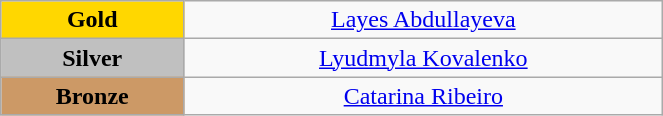<table class="wikitable" style="text-align:center; " width="35%">
<tr>
<td bgcolor="gold"><strong>Gold</strong></td>
<td><a href='#'>Layes Abdullayeva</a><br>  <small><em></em></small></td>
</tr>
<tr>
<td bgcolor="silver"><strong>Silver</strong></td>
<td><a href='#'>Lyudmyla Kovalenko</a><br>  <small><em></em></small></td>
</tr>
<tr>
<td bgcolor="CC9966"><strong>Bronze</strong></td>
<td><a href='#'>Catarina Ribeiro</a><br>  <small><em></em></small></td>
</tr>
</table>
